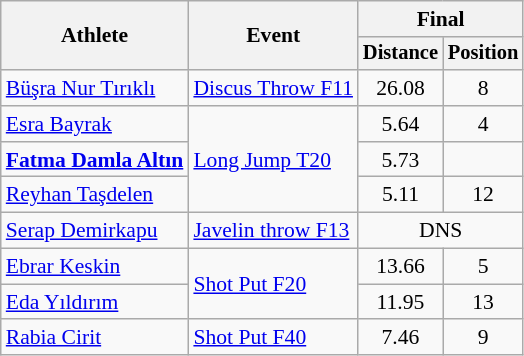<table class=wikitable style="font-size:90%">
<tr>
<th rowspan="2">Athlete</th>
<th rowspan="2">Event</th>
<th colspan="2">Final</th>
</tr>
<tr style="font-size:95%">
<th>Distance</th>
<th>Position</th>
</tr>
<tr align=center>
<td align=left><a href='#'>Büşra Nur Tırıklı</a></td>
<td align=left><a href='#'>Discus Throw F11</a></td>
<td>26.08</td>
<td>8</td>
</tr>
<tr align=center>
<td align=left><a href='#'>Esra Bayrak</a></td>
<td align=left rowspan=3><a href='#'>Long Jump T20</a></td>
<td>5.64</td>
<td>4</td>
</tr>
<tr align=center>
<td align=left><strong><a href='#'>Fatma Damla Altın</a></strong></td>
<td>5.73</td>
<td></td>
</tr>
<tr align=center>
<td align=left><a href='#'>Reyhan Taşdelen</a></td>
<td>5.11</td>
<td>12</td>
</tr>
<tr align=center>
<td align=left><a href='#'>Serap Demirkapu</a></td>
<td align=left><a href='#'>Javelin throw F13</a></td>
<td colspan="2">DNS</td>
</tr>
<tr align=center>
<td align=left><a href='#'>Ebrar Keskin</a></td>
<td align=left rowspan=2><a href='#'>Shot Put F20</a></td>
<td>13.66</td>
<td>5</td>
</tr>
<tr align=center>
<td align=left><a href='#'>Eda Yıldırım</a></td>
<td>11.95</td>
<td>13</td>
</tr>
<tr align=center>
<td align=left><a href='#'>Rabia Cirit</a></td>
<td align=left><a href='#'>Shot Put F40</a></td>
<td>7.46</td>
<td>9</td>
</tr>
</table>
